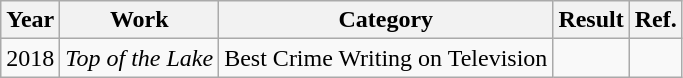<table class="wikitable">
<tr>
<th>Year</th>
<th>Work</th>
<th>Category</th>
<th>Result</th>
<th>Ref.</th>
</tr>
<tr>
<td rowspan="1">2018</td>
<td rowspan="1"><em>Top of the Lake</em></td>
<td>Best Crime Writing on Television</td>
<td></td>
<td rowspan="1"></td>
</tr>
</table>
